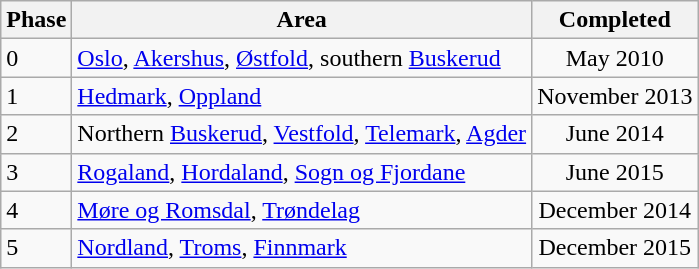<table class="wikitable sortable">
<tr>
<th>Phase</th>
<th>Area</th>
<th>Completed </th>
</tr>
<tr>
<td>0</td>
<td><a href='#'>Oslo</a>, <a href='#'>Akershus</a>, <a href='#'>Østfold</a>, southern <a href='#'>Buskerud</a></td>
<td align=center>May 2010</td>
</tr>
<tr>
<td>1</td>
<td><a href='#'>Hedmark</a>, <a href='#'>Oppland</a></td>
<td align=center>November 2013</td>
</tr>
<tr>
<td>2</td>
<td>Northern <a href='#'>Buskerud</a>, <a href='#'>Vestfold</a>, <a href='#'>Telemark</a>, <a href='#'>Agder</a></td>
<td align=center>June 2014</td>
</tr>
<tr>
<td>3</td>
<td><a href='#'>Rogaland</a>, <a href='#'>Hordaland</a>, <a href='#'>Sogn og Fjordane</a></td>
<td align=center>June 2015</td>
</tr>
<tr>
<td>4</td>
<td><a href='#'>Møre og Romsdal</a>, <a href='#'>Trøndelag</a></td>
<td align=center>December 2014</td>
</tr>
<tr>
<td>5</td>
<td><a href='#'>Nordland</a>, <a href='#'>Troms</a>, <a href='#'>Finnmark</a></td>
<td align=center>December 2015</td>
</tr>
</table>
